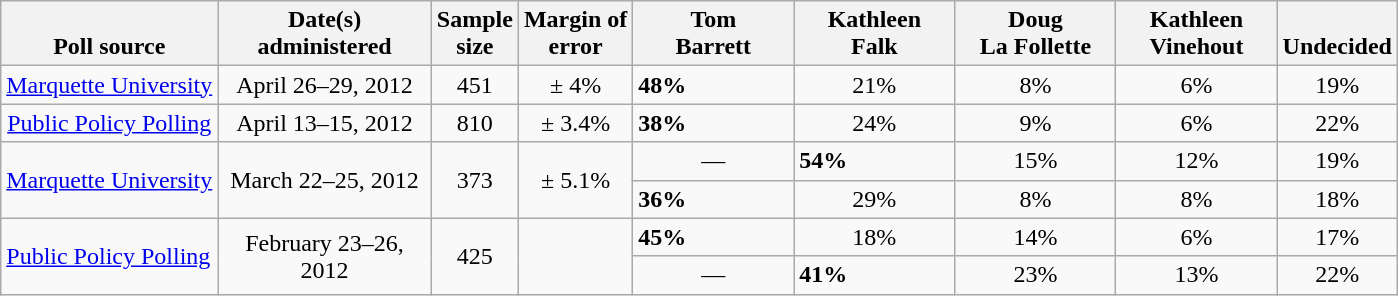<table class="wikitable">
<tr valign= bottom>
<th scope="col">Poll source</th>
<th scope="col" style="width:135px;">Date(s)<br>administered</th>
<th scope="col">Sample<br>size</th>
<th scope="col">Margin of<br>error</th>
<th scope="col" style="width:100px;">Tom<br>Barrett</th>
<th scope="col" style="width:100px;">Kathleen<br>Falk</th>
<th scope="col" style="width:100px;">Doug<br>La Follette</th>
<th scope="col" style="width:100px;">Kathleen<br>Vinehout</th>
<th scope="col">Undecided</th>
</tr>
<tr>
<td align=center><a href='#'>Marquette University</a></td>
<td align=center>April 26–29, 2012</td>
<td align=center>451</td>
<td align=center>± 4%</td>
<td><strong>48%</strong></td>
<td align=center>21%</td>
<td align=center>8%</td>
<td align=center>6%</td>
<td align=center>19%</td>
</tr>
<tr>
<td align=center><a href='#'>Public Policy Polling</a></td>
<td align=center>April 13–15, 2012</td>
<td align=center>810</td>
<td align=center>± 3.4%</td>
<td><strong>38%</strong></td>
<td align=center>24%</td>
<td align=center>9%</td>
<td align=center>6%</td>
<td align=center>22%</td>
</tr>
<tr>
<td rowspan="2"><a href='#'>Marquette University</a></td>
<td rowspan="2" style="text-align:center;">March 22–25, 2012</td>
<td rowspan="2" style="text-align:center;">373</td>
<td rowspan="2" style="text-align:center;">± 5.1%</td>
<td align=center>—</td>
<td><strong>54%</strong></td>
<td align=center>15%</td>
<td align=center>12%</td>
<td align=center>19%</td>
</tr>
<tr>
<td><strong>36%</strong></td>
<td align=center>29%</td>
<td align=center>8%</td>
<td align=center>8%</td>
<td align=center>18%</td>
</tr>
<tr>
<td rowspan="2"><a href='#'>Public Policy Polling</a></td>
<td rowspan="2" style="text-align:center;">February 23–26, 2012</td>
<td rowspan="2" style="text-align:center;">425</td>
<td rowspan="2" style="text-align:center;"></td>
<td><strong>45%</strong></td>
<td align=center>18%</td>
<td align=center>14%</td>
<td align=center>6%</td>
<td align=center>17%</td>
</tr>
<tr>
<td align=center>—</td>
<td><strong>41%</strong></td>
<td align=center>23%</td>
<td align=center>13%</td>
<td align=center>22%</td>
</tr>
</table>
